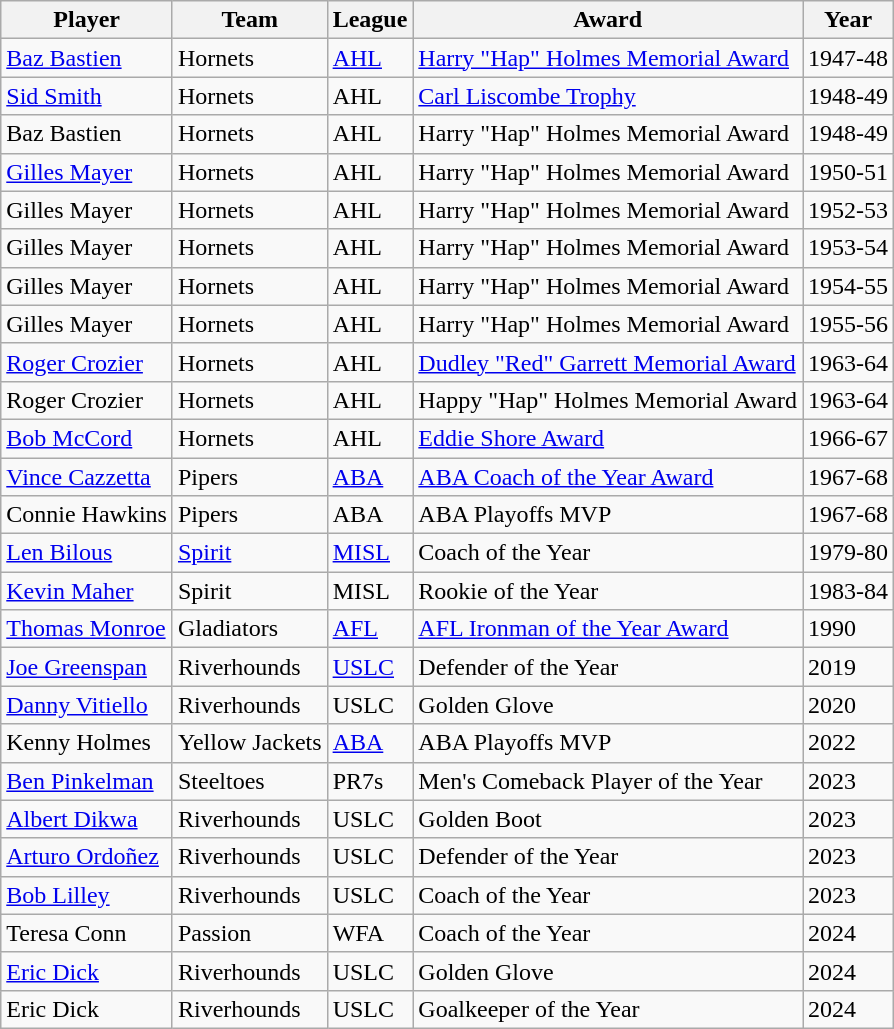<table class="wikitable mw-collapsible mw-collapsed">
<tr>
<th scope="col">Player</th>
<th scope="col">Team</th>
<th scope="col">League</th>
<th scope="col">Award</th>
<th scope="col">Year</th>
</tr>
<tr>
<td><a href='#'>Baz Bastien</a></td>
<td>Hornets</td>
<td><a href='#'>AHL</a></td>
<td><a href='#'>Harry "Hap" Holmes Memorial Award</a></td>
<td>1947-48</td>
</tr>
<tr>
<td><a href='#'>Sid Smith</a></td>
<td>Hornets</td>
<td>AHL</td>
<td><a href='#'>Carl Liscombe Trophy</a></td>
<td>1948-49</td>
</tr>
<tr>
<td>Baz Bastien</td>
<td>Hornets</td>
<td>AHL</td>
<td>Harry "Hap" Holmes Memorial Award</td>
<td>1948-49</td>
</tr>
<tr>
<td><a href='#'>Gilles Mayer</a></td>
<td>Hornets</td>
<td>AHL</td>
<td>Harry "Hap" Holmes Memorial Award</td>
<td>1950-51</td>
</tr>
<tr>
<td>Gilles Mayer</td>
<td>Hornets</td>
<td>AHL</td>
<td>Harry "Hap" Holmes Memorial Award</td>
<td>1952-53</td>
</tr>
<tr>
<td>Gilles Mayer</td>
<td>Hornets</td>
<td>AHL</td>
<td>Harry "Hap" Holmes Memorial Award</td>
<td>1953-54</td>
</tr>
<tr>
<td>Gilles Mayer</td>
<td>Hornets</td>
<td>AHL</td>
<td>Harry "Hap" Holmes Memorial Award</td>
<td>1954-55</td>
</tr>
<tr>
<td>Gilles Mayer</td>
<td>Hornets</td>
<td>AHL</td>
<td>Harry "Hap" Holmes Memorial Award</td>
<td>1955-56</td>
</tr>
<tr>
<td><a href='#'>Roger Crozier</a></td>
<td>Hornets</td>
<td>AHL</td>
<td><a href='#'>Dudley "Red" Garrett Memorial Award</a></td>
<td>1963-64</td>
</tr>
<tr>
<td>Roger Crozier</td>
<td>Hornets</td>
<td>AHL</td>
<td>Happy "Hap" Holmes Memorial Award</td>
<td>1963-64</td>
</tr>
<tr>
<td><a href='#'>Bob McCord</a></td>
<td>Hornets</td>
<td>AHL</td>
<td><a href='#'>Eddie Shore Award</a></td>
<td>1966-67</td>
</tr>
<tr>
<td><a href='#'>Vince Cazzetta</a></td>
<td>Pipers</td>
<td><a href='#'>ABA</a></td>
<td><a href='#'>ABA Coach of the Year Award</a></td>
<td>1967-68</td>
</tr>
<tr>
<td>Connie Hawkins</td>
<td>Pipers</td>
<td>ABA</td>
<td>ABA Playoffs MVP</td>
<td>1967-68</td>
</tr>
<tr>
<td><a href='#'>Len Bilous</a></td>
<td><a href='#'>Spirit</a></td>
<td><a href='#'>MISL</a></td>
<td>Coach of the Year</td>
<td>1979-80</td>
</tr>
<tr>
<td><a href='#'>Kevin Maher</a></td>
<td>Spirit</td>
<td>MISL</td>
<td>Rookie of the Year</td>
<td>1983-84</td>
</tr>
<tr>
<td><a href='#'>Thomas Monroe</a></td>
<td>Gladiators</td>
<td><a href='#'>AFL</a></td>
<td><a href='#'>AFL Ironman of the Year Award</a></td>
<td>1990</td>
</tr>
<tr>
<td><a href='#'>Joe Greenspan</a></td>
<td>Riverhounds</td>
<td><a href='#'>USLC</a></td>
<td>Defender of the Year</td>
<td>2019</td>
</tr>
<tr>
<td><a href='#'>Danny Vitiello</a></td>
<td>Riverhounds</td>
<td>USLC</td>
<td>Golden Glove</td>
<td>2020</td>
</tr>
<tr>
<td>Kenny Holmes</td>
<td>Yellow Jackets</td>
<td><a href='#'>ABA</a></td>
<td>ABA Playoffs MVP</td>
<td>2022</td>
</tr>
<tr>
<td><a href='#'>Ben Pinkelman</a></td>
<td>Steeltoes</td>
<td>PR7s</td>
<td>Men's Comeback Player of the Year</td>
<td>2023</td>
</tr>
<tr>
<td><a href='#'>Albert Dikwa</a></td>
<td>Riverhounds</td>
<td>USLC</td>
<td>Golden Boot</td>
<td>2023</td>
</tr>
<tr>
<td><a href='#'>Arturo Ordoñez</a></td>
<td>Riverhounds</td>
<td>USLC</td>
<td>Defender of the Year</td>
<td>2023</td>
</tr>
<tr>
<td><a href='#'>Bob Lilley</a></td>
<td>Riverhounds</td>
<td>USLC</td>
<td>Coach of the Year</td>
<td>2023</td>
</tr>
<tr>
<td>Teresa Conn</td>
<td>Passion</td>
<td>WFA</td>
<td>Coach of the Year</td>
<td>2024</td>
</tr>
<tr>
<td><a href='#'>Eric Dick</a></td>
<td>Riverhounds</td>
<td>USLC</td>
<td>Golden Glove</td>
<td>2024</td>
</tr>
<tr>
<td>Eric Dick</td>
<td>Riverhounds</td>
<td>USLC</td>
<td>Goalkeeper of the Year</td>
<td>2024</td>
</tr>
</table>
